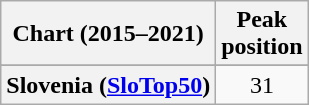<table class="wikitable plainrowheaders" style="text-align:center;">
<tr>
<th scope="col">Chart (2015–2021)</th>
<th scope="col">Peak<br>position</th>
</tr>
<tr>
</tr>
<tr>
</tr>
<tr>
</tr>
<tr>
<th scope="row">Slovenia (<a href='#'>SloTop50</a>)</th>
<td align=center>31</td>
</tr>
</table>
